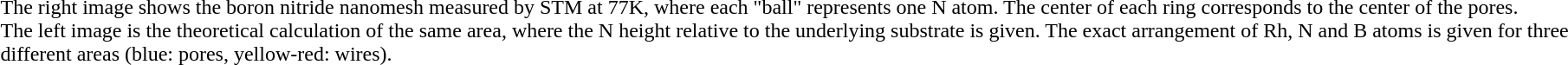<table>
<tr>
<td></td>
<td><br>   </td>
<td style="vertical-align:bottom;"></td>
<td><br>   </td>
<td>The right image shows the boron nitride nanomesh measured by STM at 77K, where each "ball" represents one N atom. The center of each ring corresponds to the center of the pores.<br>The left image is the theoretical calculation of the same area, where the N height relative to the underlying substrate is given. The exact arrangement of Rh, N and B atoms is given for three different areas (blue: pores, yellow-red: wires).</td>
</tr>
</table>
